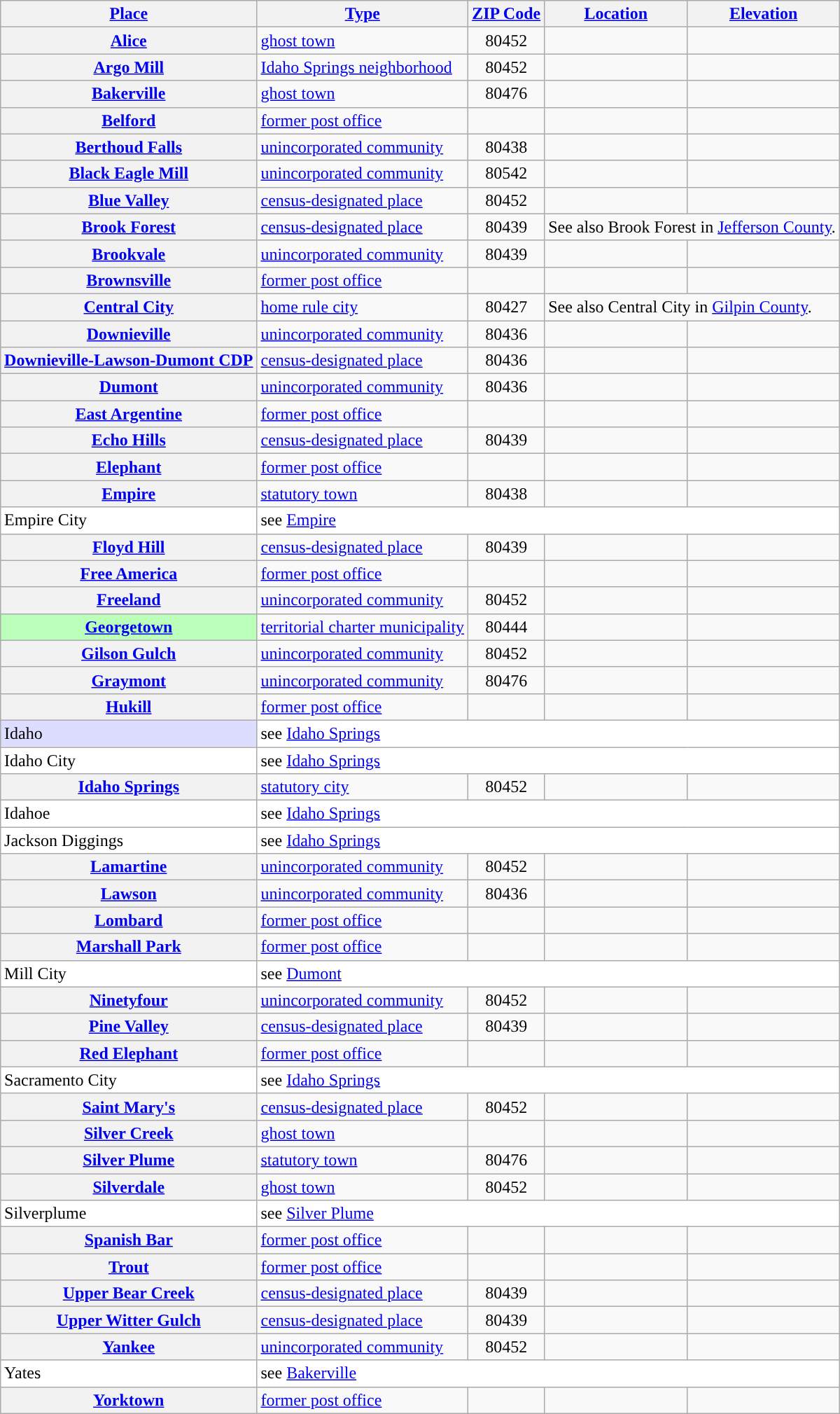<table class="wikitable sortable  plainrowheaders" style="margin:auto;">
<tr>
<th scope=col><a href='#'>Place</a></th>
<th scope=col><a href='#'>Type</a></th>
<th scope=col><a href='#'>ZIP Code</a></th>
<th scope=col><a href='#'>Location</a></th>
<th scope=col><a href='#'>Elevation</a></th>
</tr>
<tr>
<th scope=row><a href='#'>Alice</a></th>
<td><a href='#'>ghost town</a></td>
<td align=center>80452</td>
<td></td>
<td align=right></td>
</tr>
<tr>
<th scope=row><a href='#'>Argo Mill</a></th>
<td><a href='#'>Idaho Springs neighborhood</a></td>
<td align=center>80452</td>
<td></td>
<td align=right></td>
</tr>
<tr>
<th scope=row><a href='#'>Bakerville</a></th>
<td><a href='#'>ghost town</a></td>
<td align=center>80476</td>
<td></td>
<td align=right></td>
</tr>
<tr>
<th scope=row><a href='#'>Belford</a></th>
<td><a href='#'>former post office</a></td>
<td align=center></td>
<td></td>
<td></td>
</tr>
<tr>
<th scope=row><a href='#'>Berthoud Falls</a></th>
<td><a href='#'>unincorporated community</a></td>
<td align=center>80438</td>
<td></td>
<td align=right></td>
</tr>
<tr>
<th scope=row><a href='#'>Black Eagle Mill</a></th>
<td><a href='#'>unincorporated community</a></td>
<td align=center>80542</td>
<td></td>
<td align=right></td>
</tr>
<tr>
<th scope=row><a href='#'>Blue Valley</a></th>
<td><a href='#'>census-designated place</a></td>
<td align=center>80452</td>
<td></td>
<td align=right></td>
</tr>
<tr>
<th scope=row><a href='#'>Brook Forest</a></th>
<td><a href='#'>census-designated place</a></td>
<td align=center>80439</td>
<td colspan=2>See also Brook Forest in <a href='#'>Jefferson County</a>.</td>
</tr>
<tr>
<th scope=row><a href='#'>Brookvale</a></th>
<td><a href='#'>unincorporated community</a></td>
<td align=center>80439</td>
<td></td>
<td align=right></td>
</tr>
<tr>
<th scope=row><a href='#'>Brownsville</a></th>
<td><a href='#'>former post office</a></td>
<td align=center></td>
<td></td>
<td></td>
</tr>
<tr>
<th scope=row><a href='#'>Central City</a></th>
<td><a href='#'>home rule city</a></td>
<td align=center>80427</td>
<td colspan=2>See also Central City in <a href='#'>Gilpin County</a>.</td>
</tr>
<tr>
<th scope=row><a href='#'>Downieville</a></th>
<td><a href='#'>unincorporated community</a></td>
<td align=center>80436</td>
<td></td>
<td align=right></td>
</tr>
<tr>
<th scope=row><a href='#'>Downieville-Lawson-Dumont CDP</a></th>
<td><a href='#'>census-designated place</a></td>
<td align=center>80436</td>
<td></td>
<td align=right></td>
</tr>
<tr>
<th scope=row><a href='#'>Dumont</a></th>
<td><a href='#'>unincorporated community</a></td>
<td align=center>80436</td>
<td></td>
<td align=right></td>
</tr>
<tr>
<th scope=row><a href='#'>East Argentine</a></th>
<td><a href='#'>former post office</a></td>
<td align=center></td>
<td></td>
<td></td>
</tr>
<tr>
<th scope=row><a href='#'>Echo Hills</a></th>
<td><a href='#'>census-designated place</a></td>
<td align=center>80439</td>
<td></td>
<td align=right></td>
</tr>
<tr>
<th scope=row><a href='#'>Elephant</a></th>
<td><a href='#'>former post office</a></td>
<td align=center></td>
<td></td>
<td></td>
</tr>
<tr>
<th scope=row><a href='#'>Empire</a></th>
<td><a href='#'>statutory town</a></td>
<td align=center>80438</td>
<td></td>
<td align=right></td>
</tr>
<tr bgcolor=white>
<td>Empire City</td>
<td colspan=4>see <a href='#'>Empire</a></td>
</tr>
<tr>
<th scope=row><a href='#'>Floyd Hill</a></th>
<td><a href='#'>census-designated place</a></td>
<td align=center>80439</td>
<td></td>
<td align=right></td>
</tr>
<tr>
<th scope=row><a href='#'>Free America</a></th>
<td><a href='#'>former post office</a></td>
<td align=center></td>
<td></td>
<td></td>
</tr>
<tr>
<th scope=row><a href='#'>Freeland</a></th>
<td><a href='#'>unincorporated community</a></td>
<td align=center>80452</td>
<td></td>
<td align=right></td>
</tr>
<tr>
<th scope=row style="background:#BBFFBB;"><a href='#'>Georgetown</a></th>
<td><a href='#'>territorial charter municipality</a></td>
<td align=center>80444</td>
<td></td>
<td align=right></td>
</tr>
<tr>
<th scope=row><a href='#'>Gilson Gulch</a></th>
<td><a href='#'>unincorporated community</a></td>
<td align=center>80452</td>
<td></td>
<td align=right></td>
</tr>
<tr>
<th scope=row><a href='#'>Graymont</a></th>
<td><a href='#'>unincorporated community</a></td>
<td align=center>80476</td>
<td></td>
<td align=right></td>
</tr>
<tr>
<th scope=row><a href='#'>Hukill</a></th>
<td><a href='#'>former post office</a></td>
<td align=center></td>
<td></td>
<td></td>
</tr>
<tr bgcolor=white>
<td style="background:#DDDDFF;">Idaho</td>
<td colspan=4>see <a href='#'>Idaho Springs</a></td>
</tr>
<tr bgcolor=white>
<td>Idaho City</td>
<td colspan=4>see <a href='#'>Idaho Springs</a></td>
</tr>
<tr>
<th scope=row><a href='#'>Idaho Springs</a></th>
<td><a href='#'>statutory city</a></td>
<td align=center>80452</td>
<td></td>
<td align=right></td>
</tr>
<tr bgcolor=white>
<td>Idahoe</td>
<td colspan=4>see <a href='#'>Idaho Springs</a></td>
</tr>
<tr bgcolor=white>
<td>Jackson Diggings</td>
<td colspan=4>see <a href='#'>Idaho Springs</a></td>
</tr>
<tr>
<th scope=row><a href='#'>Lamartine</a></th>
<td><a href='#'>unincorporated community</a></td>
<td align=center>80452</td>
<td></td>
<td align=right></td>
</tr>
<tr>
<th scope=row><a href='#'>Lawson</a></th>
<td><a href='#'>unincorporated community</a></td>
<td align=center>80436</td>
<td></td>
<td align=right></td>
</tr>
<tr>
<th scope=row><a href='#'>Lombard</a></th>
<td><a href='#'>former post office</a></td>
<td align=center></td>
<td></td>
<td></td>
</tr>
<tr>
<th scope=row><a href='#'>Marshall Park</a></th>
<td><a href='#'>former post office</a></td>
<td align=center></td>
<td></td>
<td></td>
</tr>
<tr bgcolor=white>
<td>Mill City</td>
<td colspan=4>see <a href='#'>Dumont</a></td>
</tr>
<tr>
<th scope=row><a href='#'>Ninetyfour</a></th>
<td><a href='#'>unincorporated community</a></td>
<td align=center>80452</td>
<td></td>
<td align=right></td>
</tr>
<tr>
<th scope=row><a href='#'>Pine Valley</a></th>
<td><a href='#'>census-designated place</a></td>
<td align=center>80439</td>
<td></td>
<td align=right></td>
</tr>
<tr>
<th scope=row><a href='#'>Red Elephant</a></th>
<td><a href='#'>former post office</a></td>
<td align=center></td>
<td></td>
<td></td>
</tr>
<tr bgcolor=white>
<td>Sacramento City</td>
<td colspan=4>see <a href='#'>Idaho Springs</a></td>
</tr>
<tr>
<th scope=row><a href='#'>Saint Mary's</a></th>
<td><a href='#'>census-designated place</a></td>
<td align=center>80452</td>
<td></td>
<td align=right></td>
</tr>
<tr>
<th scope=row><a href='#'>Silver Creek</a></th>
<td><a href='#'>ghost town</a></td>
<td align=center></td>
<td></td>
<td></td>
</tr>
<tr>
<th scope=row><a href='#'>Silver Plume</a></th>
<td><a href='#'>statutory town</a></td>
<td align=center>80476</td>
<td></td>
<td align=right></td>
</tr>
<tr>
<th scope=row><a href='#'>Silverdale</a></th>
<td><a href='#'>ghost town</a></td>
<td align=center>80452</td>
<td></td>
<td align=right></td>
</tr>
<tr bgcolor=white>
<td>Silverplume</td>
<td colspan=4>see <a href='#'>Silver Plume</a></td>
</tr>
<tr>
<th scope=row><a href='#'>Spanish Bar</a></th>
<td><a href='#'>former post office</a></td>
<td align=center></td>
<td></td>
<td></td>
</tr>
<tr>
<th scope=row><a href='#'>Trout</a></th>
<td><a href='#'>former post office</a></td>
<td align=center></td>
<td></td>
<td></td>
</tr>
<tr>
<th scope=row><a href='#'>Upper Bear Creek</a></th>
<td><a href='#'>census-designated place</a></td>
<td align=center>80439</td>
<td></td>
<td align=right></td>
</tr>
<tr>
<th scope=row><a href='#'>Upper Witter Gulch</a></th>
<td><a href='#'>census-designated place</a></td>
<td align=center>80439</td>
<td></td>
<td align=right></td>
</tr>
<tr>
<th scope=row><a href='#'>Yankee</a></th>
<td><a href='#'>unincorporated community</a></td>
<td align=center>80452</td>
<td></td>
<td align=right></td>
</tr>
<tr bgcolor=white>
<td>Yates</td>
<td colspan=4>see <a href='#'>Bakerville</a></td>
</tr>
<tr>
<th scope=row><a href='#'>Yorktown</a></th>
<td><a href='#'>former post office</a></td>
<td align=center></td>
<td></td>
<td></td>
</tr>
</table>
